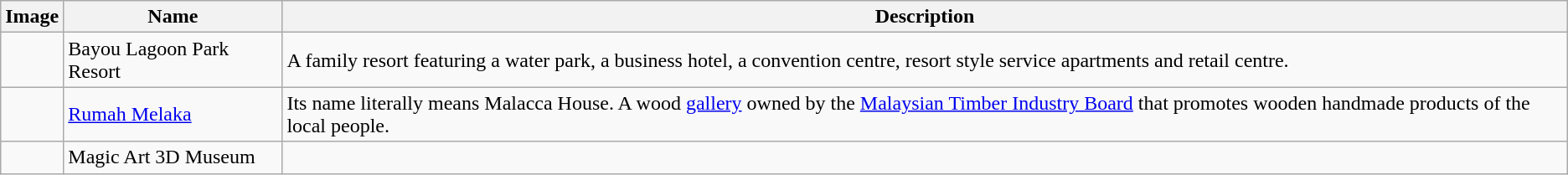<table class="wikitable">
<tr>
<th>Image</th>
<th>Name</th>
<th>Description</th>
</tr>
<tr>
<td></td>
<td>Bayou Lagoon Park Resort</td>
<td>A family resort featuring a water park, a business hotel, a convention centre, resort style service apartments and retail centre.</td>
</tr>
<tr>
<td></td>
<td><a href='#'>Rumah Melaka</a></td>
<td>Its name literally means Malacca House. A wood <a href='#'>gallery</a> owned by the <a href='#'>Malaysian Timber Industry Board</a> that promotes wooden handmade products of the local people.</td>
</tr>
<tr>
<td></td>
<td>Magic Art 3D Museum</td>
<td></td>
</tr>
</table>
